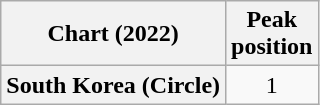<table class="wikitable plainrowheaders" style="text-align:center">
<tr>
<th scope="col">Chart (2022)</th>
<th scope="col">Peak<br>position</th>
</tr>
<tr>
<th scope="row">South Korea (Circle)</th>
<td>1</td>
</tr>
</table>
